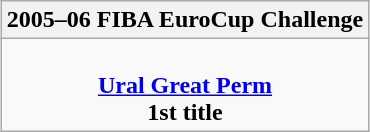<table class=wikitable style="text-align:center; margin:auto">
<tr>
<th>2005–06 FIBA EuroCup Challenge</th>
</tr>
<tr>
<td> <br> <strong><a href='#'>Ural Great Perm</a></strong> <br> <strong>1st title</strong></td>
</tr>
</table>
